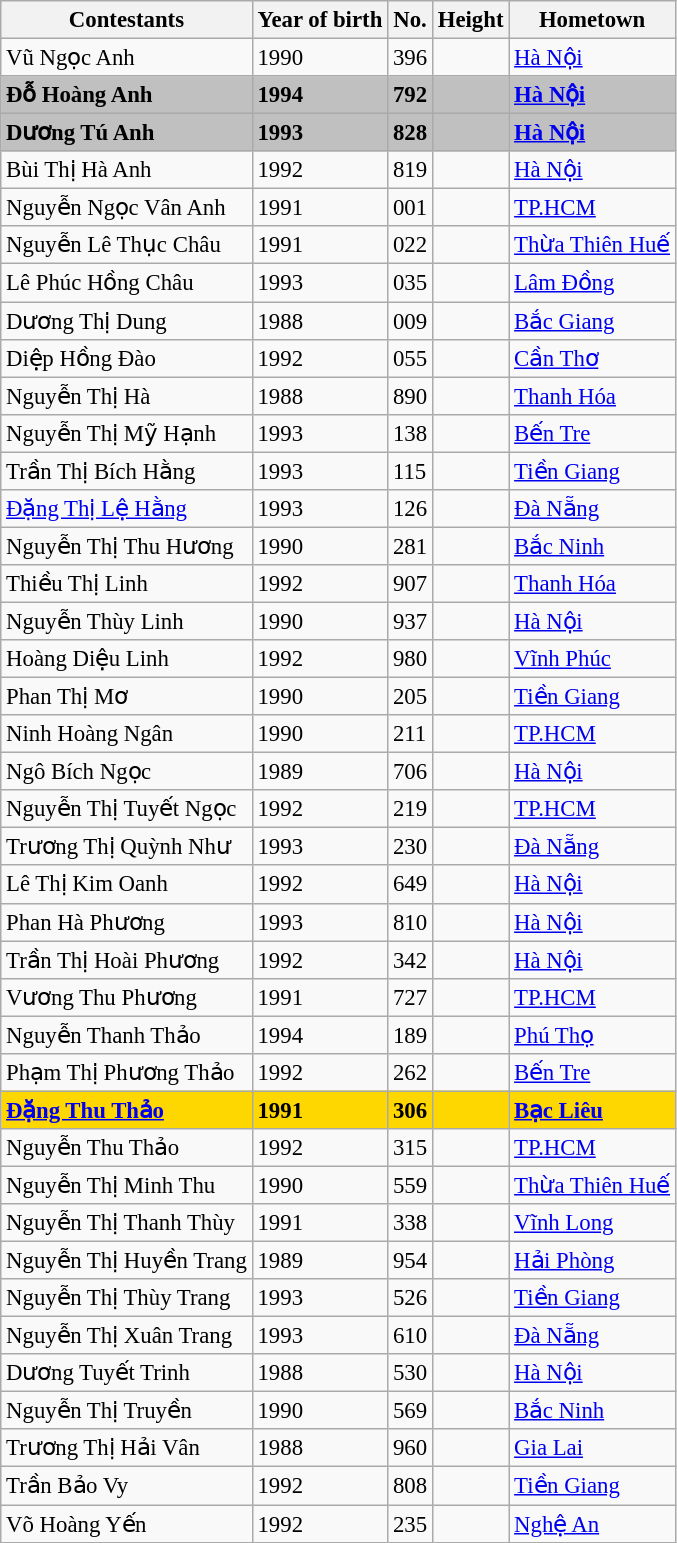<table class="wikitable sortable" style="font-size:95%;">
<tr>
<th>Contestants</th>
<th>Year of birth</th>
<th>No.</th>
<th>Height</th>
<th>Hometown</th>
</tr>
<tr>
<td>Vũ Ngọc Anh</td>
<td>1990</td>
<td>396</td>
<td></td>
<td><a href='#'>Hà Nội</a></td>
</tr>
<tr style="background:silver;">
<td><strong>Đỗ Hoàng Anh</strong></td>
<td><strong>1994</strong></td>
<td><strong>792</strong></td>
<td><strong></strong></td>
<td><strong><a href='#'>Hà Nội</a></strong></td>
</tr>
<tr style="background:silver;">
<td><strong>Dương Tú Anh</strong></td>
<td><strong>1993</strong></td>
<td><strong>828</strong></td>
<td><strong></strong></td>
<td><strong><a href='#'>Hà Nội</a></strong></td>
</tr>
<tr>
<td>Bùi Thị Hà Anh</td>
<td>1992</td>
<td>819</td>
<td></td>
<td><a href='#'>Hà Nội</a></td>
</tr>
<tr>
<td>Nguyễn Ngọc Vân Anh</td>
<td>1991</td>
<td>001</td>
<td></td>
<td><a href='#'>TP.HCM</a></td>
</tr>
<tr>
<td>Nguyễn Lê Thục Châu</td>
<td>1991</td>
<td>022</td>
<td></td>
<td><a href='#'>Thừa Thiên Huế</a></td>
</tr>
<tr>
<td>Lê Phúc Hồng Châu</td>
<td>1993</td>
<td>035</td>
<td></td>
<td><a href='#'>Lâm Đồng</a></td>
</tr>
<tr>
<td>Dương Thị Dung</td>
<td>1988</td>
<td>009</td>
<td></td>
<td><a href='#'>Bắc Giang</a></td>
</tr>
<tr>
<td>Diệp Hồng Đào</td>
<td>1992</td>
<td>055</td>
<td></td>
<td><a href='#'>Cần Thơ</a></td>
</tr>
<tr>
<td>Nguyễn Thị Hà</td>
<td>1988</td>
<td>890</td>
<td></td>
<td><a href='#'>Thanh Hóa</a></td>
</tr>
<tr>
<td>Nguyễn Thị Mỹ Hạnh</td>
<td>1993</td>
<td>138</td>
<td></td>
<td><a href='#'>Bến Tre</a></td>
</tr>
<tr>
<td>Trần Thị Bích Hằng</td>
<td>1993</td>
<td>115</td>
<td></td>
<td><a href='#'>Tiền Giang</a></td>
</tr>
<tr>
<td><a href='#'>Đặng Thị Lệ Hằng</a></td>
<td>1993</td>
<td>126</td>
<td></td>
<td><a href='#'>Đà Nẵng</a></td>
</tr>
<tr>
<td>Nguyễn Thị Thu Hương</td>
<td>1990</td>
<td>281</td>
<td></td>
<td><a href='#'>Bắc Ninh</a></td>
</tr>
<tr>
<td>Thiều Thị Linh</td>
<td>1992</td>
<td>907</td>
<td></td>
<td><a href='#'>Thanh Hóa</a></td>
</tr>
<tr>
<td>Nguyễn Thùy Linh</td>
<td>1990</td>
<td>937</td>
<td></td>
<td><a href='#'>Hà Nội</a></td>
</tr>
<tr>
<td>Hoàng Diệu Linh</td>
<td>1992</td>
<td>980</td>
<td></td>
<td><a href='#'>Vĩnh Phúc</a></td>
</tr>
<tr>
<td>Phan Thị Mơ</td>
<td>1990</td>
<td>205</td>
<td></td>
<td><a href='#'>Tiền Giang</a></td>
</tr>
<tr>
<td>Ninh Hoàng Ngân</td>
<td>1990</td>
<td>211</td>
<td></td>
<td><a href='#'>TP.HCM</a></td>
</tr>
<tr>
<td>Ngô Bích Ngọc</td>
<td>1989</td>
<td>706</td>
<td></td>
<td><a href='#'>Hà Nội</a></td>
</tr>
<tr>
<td>Nguyễn Thị Tuyết Ngọc</td>
<td>1992</td>
<td>219</td>
<td></td>
<td><a href='#'>TP.HCM</a></td>
</tr>
<tr>
<td>Trương Thị Quỳnh Như</td>
<td>1993</td>
<td>230</td>
<td></td>
<td><a href='#'>Đà Nẵng</a></td>
</tr>
<tr>
<td>Lê Thị Kim Oanh</td>
<td>1992</td>
<td>649</td>
<td></td>
<td><a href='#'>Hà Nội</a></td>
</tr>
<tr>
<td>Phan Hà Phương</td>
<td>1993</td>
<td>810</td>
<td></td>
<td><a href='#'>Hà Nội</a></td>
</tr>
<tr>
<td>Trần Thị Hoài Phương</td>
<td>1992</td>
<td>342</td>
<td></td>
<td><a href='#'>Hà Nội</a></td>
</tr>
<tr>
<td>Vương Thu Phương</td>
<td>1991</td>
<td>727</td>
<td></td>
<td><a href='#'>TP.HCM</a></td>
</tr>
<tr>
<td>Nguyễn Thanh Thảo</td>
<td>1994</td>
<td>189</td>
<td></td>
<td><a href='#'>Phú Thọ</a></td>
</tr>
<tr>
<td>Phạm Thị Phương Thảo</td>
<td>1992</td>
<td>262</td>
<td></td>
<td><a href='#'>Bến Tre</a></td>
</tr>
<tr style="background:gold;">
<td><strong><a href='#'>Đặng Thu Thảo</a></strong></td>
<td><strong>1991</strong></td>
<td><strong>306</strong></td>
<td><strong></strong></td>
<td><strong><a href='#'>Bạc Liêu</a></strong></td>
</tr>
<tr>
<td>Nguyễn Thu Thảo</td>
<td>1992</td>
<td>315</td>
<td></td>
<td><a href='#'>TP.HCM</a></td>
</tr>
<tr>
<td>Nguyễn Thị Minh Thu</td>
<td>1990</td>
<td>559</td>
<td></td>
<td><a href='#'>Thừa Thiên Huế</a></td>
</tr>
<tr>
<td>Nguyễn Thị Thanh Thùy</td>
<td>1991</td>
<td>338</td>
<td></td>
<td><a href='#'>Vĩnh Long</a></td>
</tr>
<tr>
<td>Nguyễn Thị Huyền Trang</td>
<td>1989</td>
<td>954</td>
<td></td>
<td><a href='#'>Hải Phòng</a></td>
</tr>
<tr>
<td>Nguyễn Thị Thùy Trang</td>
<td>1993</td>
<td>526</td>
<td></td>
<td><a href='#'>Tiền Giang</a></td>
</tr>
<tr>
<td>Nguyễn Thị Xuân Trang</td>
<td>1993</td>
<td>610</td>
<td></td>
<td><a href='#'>Đà Nẵng</a></td>
</tr>
<tr>
<td>Dương Tuyết Trinh</td>
<td>1988</td>
<td>530</td>
<td></td>
<td><a href='#'>Hà Nội</a></td>
</tr>
<tr>
<td>Nguyễn Thị Truyền</td>
<td>1990</td>
<td>569</td>
<td></td>
<td><a href='#'>Bắc Ninh</a></td>
</tr>
<tr>
<td>Trương Thị Hải Vân</td>
<td>1988</td>
<td>960</td>
<td></td>
<td><a href='#'>Gia Lai</a></td>
</tr>
<tr>
<td>Trần Bảo Vy</td>
<td>1992</td>
<td>808</td>
<td></td>
<td><a href='#'>Tiền Giang</a></td>
</tr>
<tr>
<td>Võ Hoàng Yến</td>
<td>1992</td>
<td>235</td>
<td></td>
<td><a href='#'>Nghệ An</a></td>
</tr>
</table>
